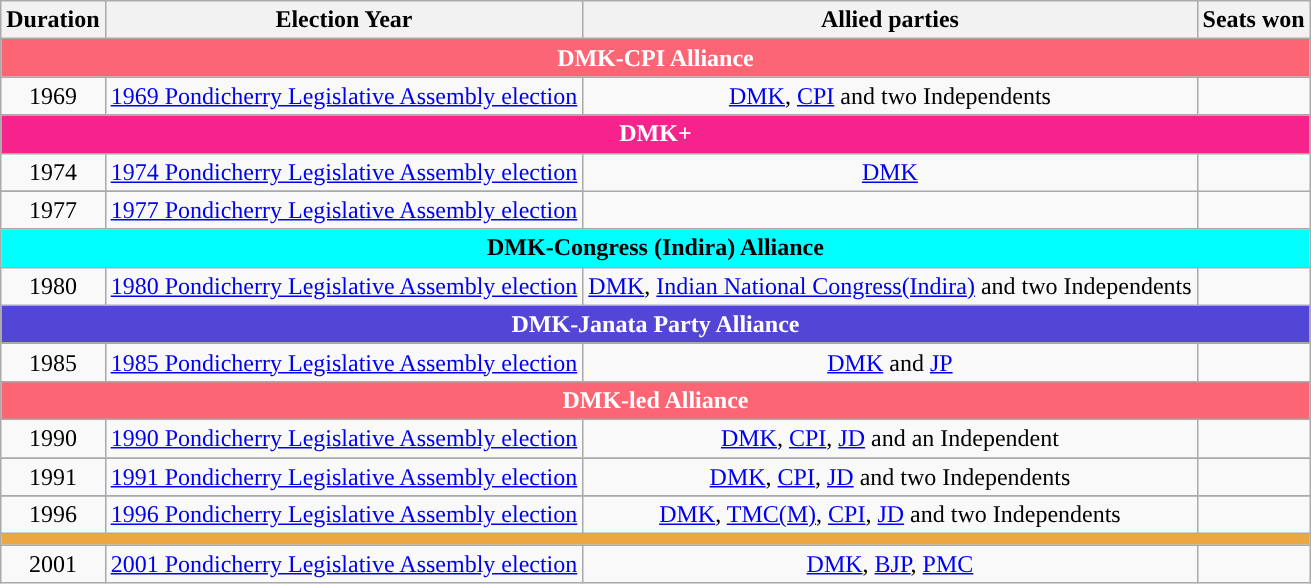<table class="wikitable">
<tr>
<th>Duration</th>
<th>Election Year</th>
<th>Allied parties</th>
<th>Seats won</th>
</tr>
<tr style="text-align:center;">
<th colspan=4 style="text-align:center;vertical-align:middle;background-color:#fc6574;color:white">DMK-CPI Alliance</th>
</tr>
<tr style="text-align:center;">
<td>1969</td>
<td><a href='#'>1969 Pondicherry Legislative Assembly election</a></td>
<td><a href='#'>DMK</a>, <a href='#'>CPI</a> and two Independents</td>
<td></td>
</tr>
<tr style="text-align:center;">
<th colspan=4 style="text-align:center;vertical-align:middle;background-color:#f7238d;color:white">DMK+</th>
</tr>
<tr style="text-align:center;">
<td>1974</td>
<td><a href='#'>1974 Pondicherry Legislative Assembly election</a></td>
<td rowspan=2><a href='#'>DMK</a></td>
<td></td>
</tr>
<tr style="text-align:center;">
</tr>
<tr style="text-align:center;">
<td>1977</td>
<td><a href='#'>1977 Pondicherry Legislative Assembly election</a></td>
<td></td>
</tr>
<tr style="text-align:center;">
<th colspan=4 style="text-align:center;vertical-align:middle;background-color:#00FFFF;">DMK-Congress (Indira) Alliance</th>
</tr>
<tr style="text-align:center;">
<td>1980</td>
<td><a href='#'>1980 Pondicherry Legislative Assembly election</a></td>
<td><a href='#'>DMK</a>, <a href='#'>Indian National Congress(Indira)</a> and two Independents</td>
<td></td>
</tr>
<tr style="text-align:center;">
<th colspan=4 style="text-align:center;vertical-align:middle;background-color:#5345d6;color:white">DMK-Janata Party Alliance</th>
</tr>
<tr style="text-align:center;">
<td>1985</td>
<td><a href='#'>1985 Pondicherry Legislative Assembly election</a></td>
<td><a href='#'>DMK</a> and <a href='#'>JP</a></td>
<td></td>
</tr>
<tr style="text-align:center;">
<th colspan=4 style="text-align:center;vertical-align:middle;background-color:#fc6574;color:white">DMK-led Alliance</th>
</tr>
<tr style="text-align:center;">
<td>1990</td>
<td><a href='#'>1990 Pondicherry Legislative Assembly election</a></td>
<td><a href='#'>DMK</a>, <a href='#'>CPI</a>, <a href='#'>JD</a> and an Independent</td>
<td></td>
</tr>
<tr style="text-align:center;">
</tr>
<tr style="text-align:center;">
<td>1991</td>
<td><a href='#'>1991 Pondicherry Legislative Assembly election</a></td>
<td><a href='#'>DMK</a>, <a href='#'>CPI</a>, <a href='#'>JD</a> and two Independents</td>
<td></td>
</tr>
<tr style="text-align:center;">
</tr>
<tr style="text-align:center;">
<td>1996</td>
<td><a href='#'>1996 Pondicherry Legislative Assembly election</a></td>
<td><a href='#'>DMK</a>, <a href='#'>TMC(M)</a>, <a href='#'>CPI</a>, <a href='#'>JD</a> and two Independents</td>
<td></td>
</tr>
<tr style="text-align:center;">
<th colspan=4 style="text-align:center;vertical-align:middle;background-color:#eba742;color:white;"><a href='#'></a></th>
</tr>
<tr style="text-align:center;">
<td>2001</td>
<td><a href='#'>2001 Pondicherry Legislative Assembly election</a></td>
<td><a href='#'>DMK</a>, <a href='#'>BJP</a>, <a href='#'>PMC</a></td>
<td></td>
</tr>
</table>
